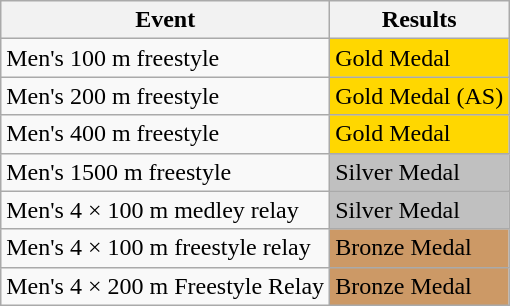<table class="wikitable">
<tr>
<th>Event</th>
<th>Results</th>
</tr>
<tr>
<td>Men's 100 m freestyle</td>
<td bgcolor="Gold">Gold Medal</td>
</tr>
<tr>
<td>Men's 200 m freestyle</td>
<td bgcolor="Gold">Gold Medal (AS)</td>
</tr>
<tr>
<td>Men's 400 m freestyle</td>
<td bgcolor="Gold">Gold Medal</td>
</tr>
<tr>
<td>Men's 1500 m freestyle</td>
<td bgcolor="Silver">Silver Medal</td>
</tr>
<tr>
<td>Men's 4 × 100 m medley relay</td>
<td bgcolor="Silver">Silver Medal</td>
</tr>
<tr>
<td>Men's 4 × 100 m freestyle relay</td>
<td bgcolor="#cc9966">Bronze Medal</td>
</tr>
<tr>
<td>Men's 4 × 200 m Freestyle Relay</td>
<td bgcolor="#cc9966">Bronze Medal</td>
</tr>
</table>
